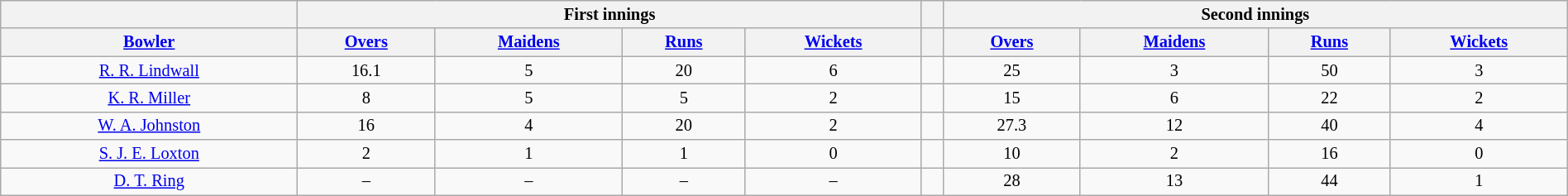<table class="wikitable" style="font-size: 85%; text-align: center; width: 100%;">
<tr>
<th></th>
<th colspan="4">First innings</th>
<th></th>
<th colspan="4">Second innings</th>
</tr>
<tr>
<th><a href='#'>Bowler</a></th>
<th><a href='#'>Overs</a></th>
<th><a href='#'>Maidens</a></th>
<th><a href='#'>Runs</a></th>
<th><a href='#'>Wickets</a></th>
<th></th>
<th><a href='#'>Overs</a></th>
<th><a href='#'>Maidens</a></th>
<th><a href='#'>Runs</a></th>
<th><a href='#'>Wickets</a></th>
</tr>
<tr>
<td><a href='#'>R. R. Lindwall</a></td>
<td>16.1</td>
<td>5</td>
<td>20</td>
<td>6</td>
<td></td>
<td>25</td>
<td>3</td>
<td>50</td>
<td>3</td>
</tr>
<tr>
<td><a href='#'>K. R. Miller</a></td>
<td>8</td>
<td>5</td>
<td>5</td>
<td>2</td>
<td></td>
<td>15</td>
<td>6</td>
<td>22</td>
<td>2</td>
</tr>
<tr>
<td><a href='#'>W. A. Johnston</a></td>
<td>16</td>
<td>4</td>
<td>20</td>
<td>2</td>
<td></td>
<td>27.3</td>
<td>12</td>
<td>40</td>
<td>4</td>
</tr>
<tr>
<td><a href='#'>S. J. E. Loxton</a></td>
<td>2</td>
<td>1</td>
<td>1</td>
<td>0</td>
<td></td>
<td>10</td>
<td>2</td>
<td>16</td>
<td>0</td>
</tr>
<tr>
<td><a href='#'>D. T. Ring</a></td>
<td>–</td>
<td>–</td>
<td>–</td>
<td>–</td>
<td></td>
<td>28</td>
<td>13</td>
<td>44</td>
<td>1</td>
</tr>
</table>
